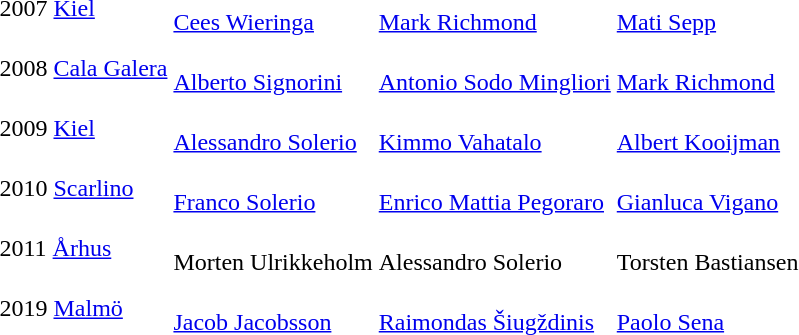<table>
<tr>
<td>2007 <a href='#'>Kiel</a></td>
<td><br><a href='#'>Cees Wieringa</a></td>
<td><br><a href='#'>Mark Richmond</a></td>
<td><br><a href='#'>Mati Sepp</a></td>
</tr>
<tr>
<td>2008 <a href='#'>Cala Galera</a></td>
<td valign=top><br><a href='#'>Alberto Signorini</a></td>
<td valign=top><br><a href='#'>Antonio Sodo Mingliori</a></td>
<td valign=top><br><a href='#'>Mark Richmond</a></td>
</tr>
<tr>
<td>2009 <a href='#'>Kiel</a></td>
<td><br><a href='#'>Alessandro Solerio</a></td>
<td><br><a href='#'>Kimmo Vahatalo</a></td>
<td><br><a href='#'>Albert Kooijman</a></td>
</tr>
<tr>
<td>2010 <a href='#'>Scarlino</a></td>
<td><br><a href='#'>Franco Solerio</a></td>
<td><br><a href='#'>Enrico Mattia Pegoraro</a></td>
<td><br><a href='#'>Gianluca Vigano</a></td>
</tr>
<tr>
<td>2011 <a href='#'>Århus</a></td>
<td><br>Morten Ulrikkeholm</td>
<td><br>Alessandro Solerio</td>
<td><br>Torsten Bastiansen</td>
</tr>
<tr>
<td>2019 <a href='#'>Malmö</a></td>
<td><br><a href='#'>Jacob Jacobsson</a></td>
<td><br><a href='#'>Raimondas Šiugždinis</a></td>
<td><br><a href='#'>Paolo Sena</a></td>
</tr>
<tr>
</tr>
</table>
